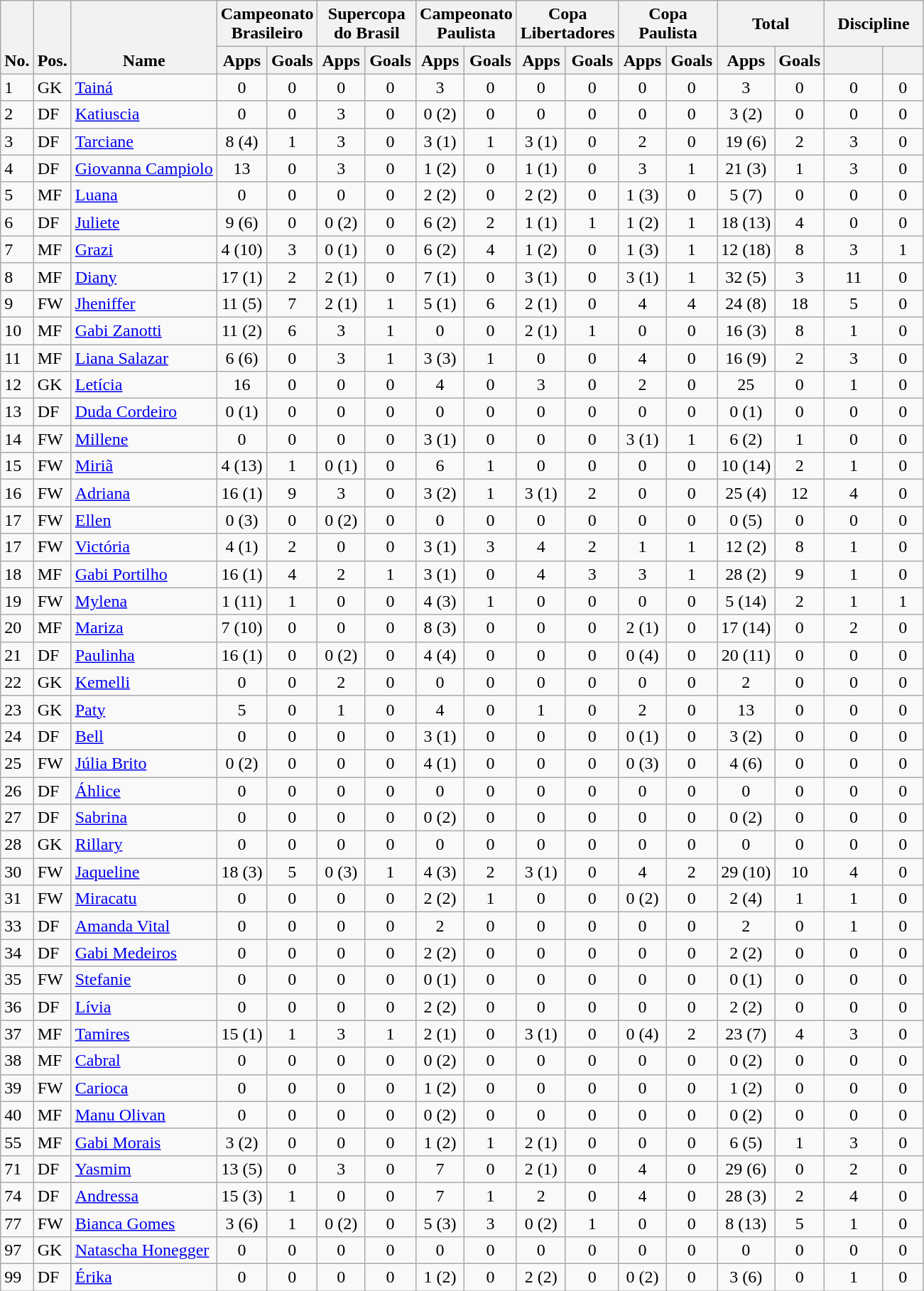<table class="wikitable" style="text-align:center">
<tr>
<th rowspan="2" valign="bottom">No.</th>
<th rowspan="2" valign="bottom">Pos.</th>
<th rowspan="2" valign="bottom">Name</th>
<th colspan="2" width="85">Campeonato Brasileiro</th>
<th colspan="2" width="85">Supercopa do Brasil</th>
<th colspan="2" width="85">Campeonato Paulista</th>
<th colspan="2" width="85">Copa Libertadores</th>
<th colspan="2" width="85">Copa Paulista</th>
<th colspan="2" width="85">Total</th>
<th colspan="2" width="85">Discipline</th>
</tr>
<tr>
<th>Apps</th>
<th>Goals</th>
<th>Apps</th>
<th>Goals</th>
<th>Apps</th>
<th>Goals</th>
<th>Apps</th>
<th>Goals</th>
<th>Apps</th>
<th>Goals</th>
<th>Apps</th>
<th>Goals</th>
<th></th>
<th></th>
</tr>
<tr>
<td align="left">1</td>
<td align="left">GK</td>
<td align="left"> <a href='#'>Tainá</a></td>
<td>0</td>
<td>0</td>
<td>0</td>
<td>0</td>
<td>3</td>
<td>0</td>
<td>0</td>
<td>0</td>
<td>0</td>
<td>0</td>
<td>3</td>
<td>0</td>
<td>0</td>
<td>0</td>
</tr>
<tr>
<td align="left">2</td>
<td align="left">DF</td>
<td align="left"> <a href='#'>Katiuscia</a></td>
<td>0</td>
<td>0</td>
<td>3</td>
<td>0</td>
<td>0 (2)</td>
<td>0</td>
<td>0</td>
<td>0</td>
<td>0</td>
<td>0</td>
<td>3 (2)</td>
<td>0</td>
<td>0</td>
<td>0</td>
</tr>
<tr>
<td align="left">3</td>
<td align="left">DF</td>
<td align="left"> <a href='#'>Tarciane</a></td>
<td>8 (4)</td>
<td>1</td>
<td>3</td>
<td>0</td>
<td>3 (1)</td>
<td>1</td>
<td>3 (1)</td>
<td>0</td>
<td>2</td>
<td>0</td>
<td>19 (6)</td>
<td>2</td>
<td>3</td>
<td>0</td>
</tr>
<tr>
<td align="left">4</td>
<td align="left">DF</td>
<td align="left"> <a href='#'>Giovanna Campiolo</a></td>
<td>13</td>
<td>0</td>
<td>3</td>
<td>0</td>
<td>1 (2)</td>
<td>0</td>
<td>1 (1)</td>
<td>0</td>
<td>3</td>
<td>1</td>
<td>21 (3)</td>
<td>1</td>
<td>3</td>
<td>0</td>
</tr>
<tr>
<td align="left">5</td>
<td align="left">MF</td>
<td align="left"> <a href='#'>Luana</a></td>
<td>0</td>
<td>0</td>
<td>0</td>
<td>0</td>
<td>2 (2)</td>
<td>0</td>
<td>2 (2)</td>
<td>0</td>
<td>1 (3)</td>
<td>0</td>
<td>5 (7)</td>
<td>0</td>
<td>0</td>
<td>0</td>
</tr>
<tr>
<td align="left">6</td>
<td align="left">DF</td>
<td align="left"> <a href='#'>Juliete</a></td>
<td>9 (6)</td>
<td>0</td>
<td>0 (2)</td>
<td>0</td>
<td>6 (2)</td>
<td>2</td>
<td>1 (1)</td>
<td>1</td>
<td>1 (2)</td>
<td>1</td>
<td>18 (13)</td>
<td>4</td>
<td>0</td>
<td>0</td>
</tr>
<tr>
<td align="left">7</td>
<td align="left">MF</td>
<td align="left"> <a href='#'>Grazi</a></td>
<td>4 (10)</td>
<td>3</td>
<td>0 (1)</td>
<td>0</td>
<td>6 (2)</td>
<td>4</td>
<td>1 (2)</td>
<td>0</td>
<td>1 (3)</td>
<td>1</td>
<td>12 (18)</td>
<td>8</td>
<td>3</td>
<td>1</td>
</tr>
<tr>
<td align="left">8</td>
<td align="left">MF</td>
<td align="left"> <a href='#'>Diany</a></td>
<td>17 (1)</td>
<td>2</td>
<td>2 (1)</td>
<td>0</td>
<td>7 (1)</td>
<td>0</td>
<td>3 (1)</td>
<td>0</td>
<td>3 (1)</td>
<td>1</td>
<td>32 (5)</td>
<td>3</td>
<td>11</td>
<td>0</td>
</tr>
<tr>
<td align="left">9</td>
<td align="left">FW</td>
<td align="left"> <a href='#'>Jheniffer</a></td>
<td>11 (5)</td>
<td>7</td>
<td>2 (1)</td>
<td>1</td>
<td>5 (1)</td>
<td>6</td>
<td>2 (1)</td>
<td>0</td>
<td>4</td>
<td>4</td>
<td>24 (8)</td>
<td>18</td>
<td>5</td>
<td>0</td>
</tr>
<tr>
<td align="left">10</td>
<td align="left">MF</td>
<td align="left"> <a href='#'>Gabi Zanotti</a></td>
<td>11 (2)</td>
<td>6</td>
<td>3</td>
<td>1</td>
<td>0</td>
<td>0</td>
<td>2 (1)</td>
<td>1</td>
<td>0</td>
<td>0</td>
<td>16 (3)</td>
<td>8</td>
<td>1</td>
<td>0</td>
</tr>
<tr>
<td align="left">11</td>
<td align="left">MF</td>
<td align="left"> <a href='#'>Liana Salazar</a></td>
<td>6 (6)</td>
<td>0</td>
<td>3</td>
<td>1</td>
<td>3 (3)</td>
<td>1</td>
<td>0</td>
<td>0</td>
<td>4</td>
<td>0</td>
<td>16 (9)</td>
<td>2</td>
<td>3</td>
<td>0</td>
</tr>
<tr>
<td align="left">12</td>
<td align="left">GK</td>
<td align="left"> <a href='#'>Letícia</a></td>
<td>16</td>
<td>0</td>
<td>0</td>
<td>0</td>
<td>4</td>
<td>0</td>
<td>3</td>
<td>0</td>
<td>2</td>
<td>0</td>
<td>25</td>
<td>0</td>
<td>1</td>
<td>0</td>
</tr>
<tr>
<td align="left">13</td>
<td align="left">DF</td>
<td align="left"> <a href='#'>Duda Cordeiro</a></td>
<td>0 (1)</td>
<td>0</td>
<td>0</td>
<td>0</td>
<td>0</td>
<td>0</td>
<td>0</td>
<td>0</td>
<td>0</td>
<td>0</td>
<td>0 (1)</td>
<td>0</td>
<td>0</td>
<td>0</td>
</tr>
<tr>
<td align="left">14</td>
<td align="left">FW</td>
<td align="left"> <a href='#'>Millene</a></td>
<td>0</td>
<td>0</td>
<td>0</td>
<td>0</td>
<td>3 (1)</td>
<td>0</td>
<td>0</td>
<td>0</td>
<td>3 (1)</td>
<td>1</td>
<td>6 (2)</td>
<td>1</td>
<td>0</td>
<td>0</td>
</tr>
<tr>
<td align="left">15</td>
<td align="left">FW</td>
<td align="left"> <a href='#'>Miriã</a></td>
<td>4 (13)</td>
<td>1</td>
<td>0 (1)</td>
<td>0</td>
<td>6</td>
<td>1</td>
<td>0</td>
<td>0</td>
<td>0</td>
<td>0</td>
<td>10 (14)</td>
<td>2</td>
<td>1</td>
<td>0</td>
</tr>
<tr>
<td align="left">16</td>
<td align="left">FW</td>
<td align="left"> <a href='#'>Adriana</a></td>
<td>16 (1)</td>
<td>9</td>
<td>3</td>
<td>0</td>
<td>3 (2)</td>
<td>1</td>
<td>3 (1)</td>
<td>2</td>
<td>0</td>
<td>0</td>
<td>25 (4)</td>
<td>12</td>
<td>4</td>
<td>0</td>
</tr>
<tr>
<td align="left">17</td>
<td align="left">FW</td>
<td align="left"> <a href='#'>Ellen</a></td>
<td>0 (3)</td>
<td>0</td>
<td>0 (2)</td>
<td>0</td>
<td>0</td>
<td>0</td>
<td>0</td>
<td>0</td>
<td>0</td>
<td>0</td>
<td>0 (5)</td>
<td>0</td>
<td>0</td>
<td>0</td>
</tr>
<tr>
<td align="left">17</td>
<td align="left">FW</td>
<td align="left"> <a href='#'>Victória</a></td>
<td>4 (1)</td>
<td>2</td>
<td>0</td>
<td>0</td>
<td>3 (1)</td>
<td>3</td>
<td>4</td>
<td>2</td>
<td>1</td>
<td>1</td>
<td>12 (2)</td>
<td>8</td>
<td>1</td>
<td>0</td>
</tr>
<tr>
<td align="left">18</td>
<td align="left">MF</td>
<td align="left"> <a href='#'>Gabi Portilho</a></td>
<td>16 (1)</td>
<td>4</td>
<td>2</td>
<td>1</td>
<td>3 (1)</td>
<td>0</td>
<td>4</td>
<td>3</td>
<td>3</td>
<td>1</td>
<td>28 (2)</td>
<td>9</td>
<td>1</td>
<td>0</td>
</tr>
<tr>
<td align="left">19</td>
<td align="left">FW</td>
<td align="left"> <a href='#'>Mylena</a></td>
<td>1 (11)</td>
<td>1</td>
<td>0</td>
<td>0</td>
<td>4 (3)</td>
<td>1</td>
<td>0</td>
<td>0</td>
<td>0</td>
<td>0</td>
<td>5 (14)</td>
<td>2</td>
<td>1</td>
<td>1</td>
</tr>
<tr>
<td align="left">20</td>
<td align="left">MF</td>
<td align="left"> <a href='#'>Mariza</a></td>
<td>7 (10)</td>
<td>0</td>
<td>0</td>
<td>0</td>
<td>8 (3)</td>
<td>0</td>
<td>0</td>
<td>0</td>
<td>2 (1)</td>
<td>0</td>
<td>17 (14)</td>
<td>0</td>
<td>2</td>
<td>0</td>
</tr>
<tr>
<td align="left">21</td>
<td align="left">DF</td>
<td align="left"> <a href='#'>Paulinha</a></td>
<td>16 (1)</td>
<td>0</td>
<td>0 (2)</td>
<td>0</td>
<td>4 (4)</td>
<td>0</td>
<td>0</td>
<td>0</td>
<td>0 (4)</td>
<td>0</td>
<td>20 (11)</td>
<td>0</td>
<td>0</td>
<td>0</td>
</tr>
<tr>
<td align="left">22</td>
<td align="left">GK</td>
<td align="left"> <a href='#'>Kemelli</a></td>
<td>0</td>
<td>0</td>
<td>2</td>
<td>0</td>
<td>0</td>
<td>0</td>
<td>0</td>
<td>0</td>
<td>0</td>
<td>0</td>
<td>2</td>
<td>0</td>
<td>0</td>
<td>0</td>
</tr>
<tr>
<td align="left">23</td>
<td align="left">GK</td>
<td align="left"> <a href='#'>Paty</a></td>
<td>5</td>
<td>0</td>
<td>1</td>
<td>0</td>
<td>4</td>
<td>0</td>
<td>1</td>
<td>0</td>
<td>2</td>
<td>0</td>
<td>13</td>
<td>0</td>
<td>0</td>
<td>0</td>
</tr>
<tr>
<td align="left">24</td>
<td align="left">DF</td>
<td align="left"> <a href='#'>Bell</a></td>
<td>0</td>
<td>0</td>
<td>0</td>
<td>0</td>
<td>3 (1)</td>
<td>0</td>
<td>0</td>
<td>0</td>
<td>0 (1)</td>
<td>0</td>
<td>3 (2)</td>
<td>0</td>
<td>0</td>
<td>0</td>
</tr>
<tr>
<td align="left">25</td>
<td align="left">FW</td>
<td align="left"> <a href='#'>Júlia Brito</a></td>
<td>0 (2)</td>
<td>0</td>
<td>0</td>
<td>0</td>
<td>4 (1)</td>
<td>0</td>
<td>0</td>
<td>0</td>
<td>0 (3)</td>
<td>0</td>
<td>4 (6)</td>
<td>0</td>
<td>0</td>
<td>0</td>
</tr>
<tr>
<td align="left">26</td>
<td align="left">DF</td>
<td align="left"> <a href='#'>Áhlice</a></td>
<td>0</td>
<td>0</td>
<td>0</td>
<td>0</td>
<td>0</td>
<td>0</td>
<td>0</td>
<td>0</td>
<td>0</td>
<td>0</td>
<td>0</td>
<td>0</td>
<td>0</td>
<td>0</td>
</tr>
<tr>
<td align="left">27</td>
<td align="left">DF</td>
<td align="left"> <a href='#'>Sabrina</a></td>
<td>0</td>
<td>0</td>
<td>0</td>
<td>0</td>
<td>0 (2)</td>
<td>0</td>
<td>0</td>
<td>0</td>
<td>0</td>
<td>0</td>
<td>0 (2)</td>
<td>0</td>
<td>0</td>
<td>0</td>
</tr>
<tr>
<td align="left">28</td>
<td align="left">GK</td>
<td align="left"> <a href='#'>Rillary</a></td>
<td>0</td>
<td>0</td>
<td>0</td>
<td>0</td>
<td>0</td>
<td>0</td>
<td>0</td>
<td>0</td>
<td>0</td>
<td>0</td>
<td>0</td>
<td>0</td>
<td>0</td>
<td>0</td>
</tr>
<tr>
<td align="left">30</td>
<td align="left">FW</td>
<td align="left"> <a href='#'>Jaqueline</a></td>
<td>18 (3)</td>
<td>5</td>
<td>0 (3)</td>
<td>1</td>
<td>4 (3)</td>
<td>2</td>
<td>3 (1)</td>
<td>0</td>
<td>4</td>
<td>2</td>
<td>29 (10)</td>
<td>10</td>
<td>4</td>
<td>0</td>
</tr>
<tr>
<td align="left">31</td>
<td align="left">FW</td>
<td align="left"> <a href='#'>Miracatu</a></td>
<td>0</td>
<td>0</td>
<td>0</td>
<td>0</td>
<td>2 (2)</td>
<td>1</td>
<td>0</td>
<td>0</td>
<td>0 (2)</td>
<td>0</td>
<td>2 (4)</td>
<td>1</td>
<td>1</td>
<td>0</td>
</tr>
<tr>
<td align="left">33</td>
<td align="left">DF</td>
<td align="left"> <a href='#'>Amanda Vital</a></td>
<td>0</td>
<td>0</td>
<td>0</td>
<td>0</td>
<td>2</td>
<td>0</td>
<td>0</td>
<td>0</td>
<td>0</td>
<td>0</td>
<td>2</td>
<td>0</td>
<td>1</td>
<td>0</td>
</tr>
<tr>
<td align="left">34</td>
<td align="left">DF</td>
<td align="left"> <a href='#'>Gabi Medeiros</a></td>
<td>0</td>
<td>0</td>
<td>0</td>
<td>0</td>
<td>2 (2)</td>
<td>0</td>
<td>0</td>
<td>0</td>
<td>0</td>
<td>0</td>
<td>2 (2)</td>
<td>0</td>
<td>0</td>
<td>0</td>
</tr>
<tr>
<td align="left">35</td>
<td align="left">FW</td>
<td align="left"> <a href='#'>Stefanie</a></td>
<td>0</td>
<td>0</td>
<td>0</td>
<td>0</td>
<td>0 (1)</td>
<td>0</td>
<td>0</td>
<td>0</td>
<td>0</td>
<td>0</td>
<td>0 (1)</td>
<td>0</td>
<td>0</td>
<td>0</td>
</tr>
<tr>
<td align="left">36</td>
<td align="left">DF</td>
<td align="left"> <a href='#'>Lívia</a></td>
<td>0</td>
<td>0</td>
<td>0</td>
<td>0</td>
<td>2 (2)</td>
<td>0</td>
<td>0</td>
<td>0</td>
<td>0</td>
<td>0</td>
<td>2 (2)</td>
<td>0</td>
<td>0</td>
<td>0</td>
</tr>
<tr>
<td align="left">37</td>
<td align="left">MF</td>
<td align="left"> <a href='#'>Tamires</a></td>
<td>15 (1)</td>
<td>1</td>
<td>3</td>
<td>1</td>
<td>2 (1)</td>
<td>0</td>
<td>3 (1)</td>
<td>0</td>
<td>0 (4)</td>
<td>2</td>
<td>23 (7)</td>
<td>4</td>
<td>3</td>
<td>0</td>
</tr>
<tr>
<td align="left">38</td>
<td align="left">MF</td>
<td align="left"> <a href='#'>Cabral</a></td>
<td>0</td>
<td>0</td>
<td>0</td>
<td>0</td>
<td>0 (2)</td>
<td>0</td>
<td>0</td>
<td>0</td>
<td>0</td>
<td>0</td>
<td>0 (2)</td>
<td>0</td>
<td>0</td>
<td>0</td>
</tr>
<tr>
<td align="left">39</td>
<td align="left">FW</td>
<td align="left"> <a href='#'>Carioca</a></td>
<td>0</td>
<td>0</td>
<td>0</td>
<td>0</td>
<td>1 (2)</td>
<td>0</td>
<td>0</td>
<td>0</td>
<td>0</td>
<td>0</td>
<td>1 (2)</td>
<td>0</td>
<td>0</td>
<td>0</td>
</tr>
<tr>
<td align="left">40</td>
<td align="left">MF</td>
<td align="left"> <a href='#'>Manu Olivan</a></td>
<td>0</td>
<td>0</td>
<td>0</td>
<td>0</td>
<td>0 (2)</td>
<td>0</td>
<td>0</td>
<td>0</td>
<td>0</td>
<td>0</td>
<td>0 (2)</td>
<td>0</td>
<td>0</td>
<td>0</td>
</tr>
<tr>
<td align="left">55</td>
<td align="left">MF</td>
<td align="left"> <a href='#'>Gabi Morais</a></td>
<td>3 (2)</td>
<td>0</td>
<td>0</td>
<td>0</td>
<td>1 (2)</td>
<td>1</td>
<td>2 (1)</td>
<td>0</td>
<td>0</td>
<td>0</td>
<td>6 (5)</td>
<td>1</td>
<td>3</td>
<td>0</td>
</tr>
<tr>
<td align="left">71</td>
<td align="left">DF</td>
<td align="left"> <a href='#'>Yasmim</a></td>
<td>13 (5)</td>
<td>0</td>
<td>3</td>
<td>0</td>
<td>7</td>
<td>0</td>
<td>2 (1)</td>
<td>0</td>
<td>4</td>
<td>0</td>
<td>29 (6)</td>
<td>0</td>
<td>2</td>
<td>0</td>
</tr>
<tr>
<td align="left">74</td>
<td align="left">DF</td>
<td align="left"> <a href='#'>Andressa</a></td>
<td>15 (3)</td>
<td>1</td>
<td>0</td>
<td>0</td>
<td>7</td>
<td>1</td>
<td>2</td>
<td>0</td>
<td>4</td>
<td>0</td>
<td>28 (3)</td>
<td>2</td>
<td>4</td>
<td>0</td>
</tr>
<tr>
<td align="left">77</td>
<td align="left">FW</td>
<td align="left"> <a href='#'>Bianca Gomes</a></td>
<td>3 (6)</td>
<td>1</td>
<td>0 (2)</td>
<td>0</td>
<td>5 (3)</td>
<td>3</td>
<td>0 (2)</td>
<td>1</td>
<td>0</td>
<td>0</td>
<td>8 (13)</td>
<td>5</td>
<td>1</td>
<td>0</td>
</tr>
<tr>
<td align="left">97</td>
<td align="left">GK</td>
<td align="left"> <a href='#'>Natascha Honegger</a></td>
<td>0</td>
<td>0</td>
<td>0</td>
<td>0</td>
<td>0</td>
<td>0</td>
<td>0</td>
<td>0</td>
<td>0</td>
<td>0</td>
<td>0</td>
<td>0</td>
<td>0</td>
<td>0</td>
</tr>
<tr>
<td align="left">99</td>
<td align="left">DF</td>
<td align="left"> <a href='#'>Érika</a></td>
<td>0</td>
<td>0</td>
<td>0</td>
<td>0</td>
<td>1 (2)</td>
<td>0</td>
<td>2 (2)</td>
<td>0</td>
<td>0 (2)</td>
<td>0</td>
<td>3 (6)</td>
<td>0</td>
<td>1</td>
<td>0</td>
</tr>
</table>
